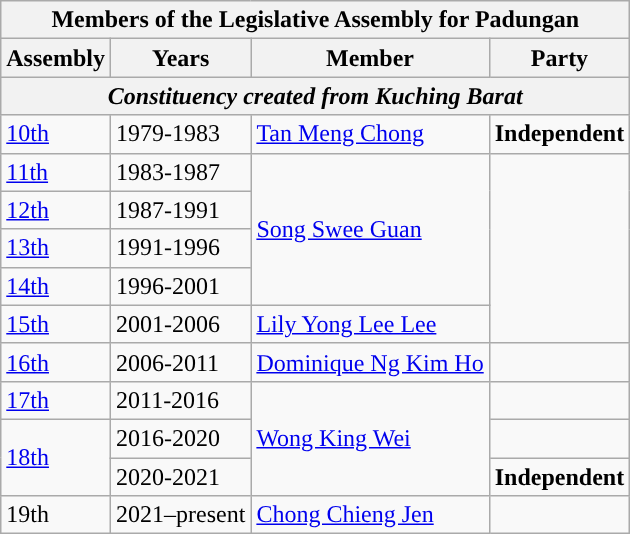<table class=wikitable>
<tr>
<th colspan="4">Members of the Legislative Assembly for Padungan</th>
</tr>
<tr>
<th>Assembly</th>
<th>Years</th>
<th>Member</th>
<th>Party</th>
</tr>
<tr>
<th colspan=4 align=center><em>Constituency created from Kuching Barat</em></th>
</tr>
<tr>
<td><a href='#'>10th</a></td>
<td>1979-1983</td>
<td><a href='#'>Tan Meng Chong</a></td>
<td><strong>Independent</strong></td>
</tr>
<tr>
<td><a href='#'>11th</a></td>
<td>1983-1987</td>
<td rowspan=4><a href='#'>Song Swee Guan</a></td>
<td rowspan=5></td>
</tr>
<tr>
<td><a href='#'>12th</a></td>
<td>1987-1991</td>
</tr>
<tr>
<td><a href='#'>13th</a></td>
<td>1991-1996</td>
</tr>
<tr>
<td><a href='#'>14th</a></td>
<td>1996-2001</td>
</tr>
<tr>
<td><a href='#'>15th</a></td>
<td>2001-2006</td>
<td><a href='#'>Lily Yong Lee Lee</a></td>
</tr>
<tr>
<td><a href='#'>16th</a></td>
<td>2006-2011</td>
<td><a href='#'>Dominique Ng Kim Ho</a></td>
<td></td>
</tr>
<tr>
<td><a href='#'>17th</a></td>
<td>2011-2016</td>
<td rowspan="3"><a href='#'>Wong King Wei</a></td>
<td></td>
</tr>
<tr>
<td rowspan="2"><a href='#'>18th</a></td>
<td>2016-2020</td>
<td></td>
</tr>
<tr>
<td>2020-2021</td>
<td><strong>Independent</strong></td>
</tr>
<tr>
<td>19th</td>
<td>2021–present</td>
<td><a href='#'>Chong Chieng Jen</a></td>
<td></td>
</tr>
</table>
